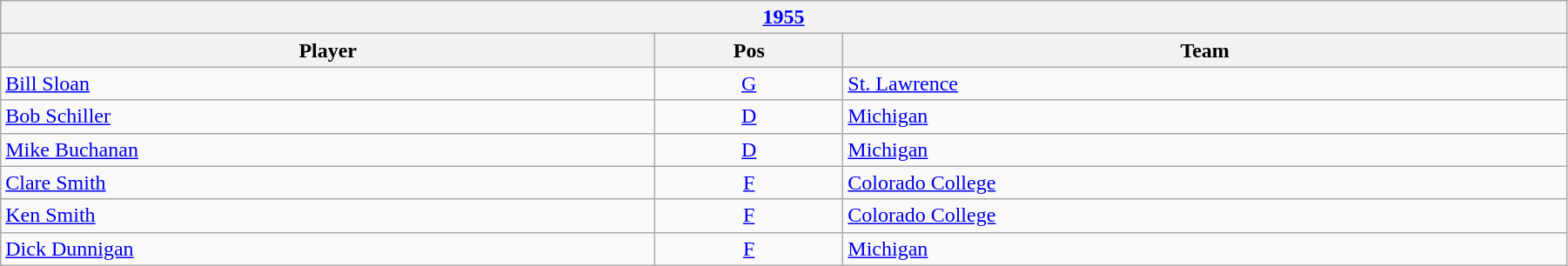<table class="wikitable" width=95%>
<tr>
<th colspan=3><a href='#'>1955</a></th>
</tr>
<tr>
<th>Player</th>
<th>Pos</th>
<th>Team</th>
</tr>
<tr>
<td><a href='#'>Bill Sloan</a></td>
<td style="text-align:center;"><a href='#'>G</a></td>
<td><a href='#'>St. Lawrence</a></td>
</tr>
<tr>
<td><a href='#'>Bob Schiller</a></td>
<td style="text-align:center;"><a href='#'>D</a></td>
<td><a href='#'>Michigan</a></td>
</tr>
<tr>
<td><a href='#'>Mike Buchanan</a></td>
<td style="text-align:center;"><a href='#'>D</a></td>
<td><a href='#'>Michigan</a></td>
</tr>
<tr>
<td><a href='#'>Clare Smith</a></td>
<td style="text-align:center;"><a href='#'>F</a></td>
<td><a href='#'>Colorado College</a></td>
</tr>
<tr>
<td><a href='#'>Ken Smith</a></td>
<td style="text-align:center;"><a href='#'>F</a></td>
<td><a href='#'>Colorado College</a></td>
</tr>
<tr>
<td><a href='#'>Dick Dunnigan</a></td>
<td style="text-align:center;"><a href='#'>F</a></td>
<td><a href='#'>Michigan</a></td>
</tr>
</table>
